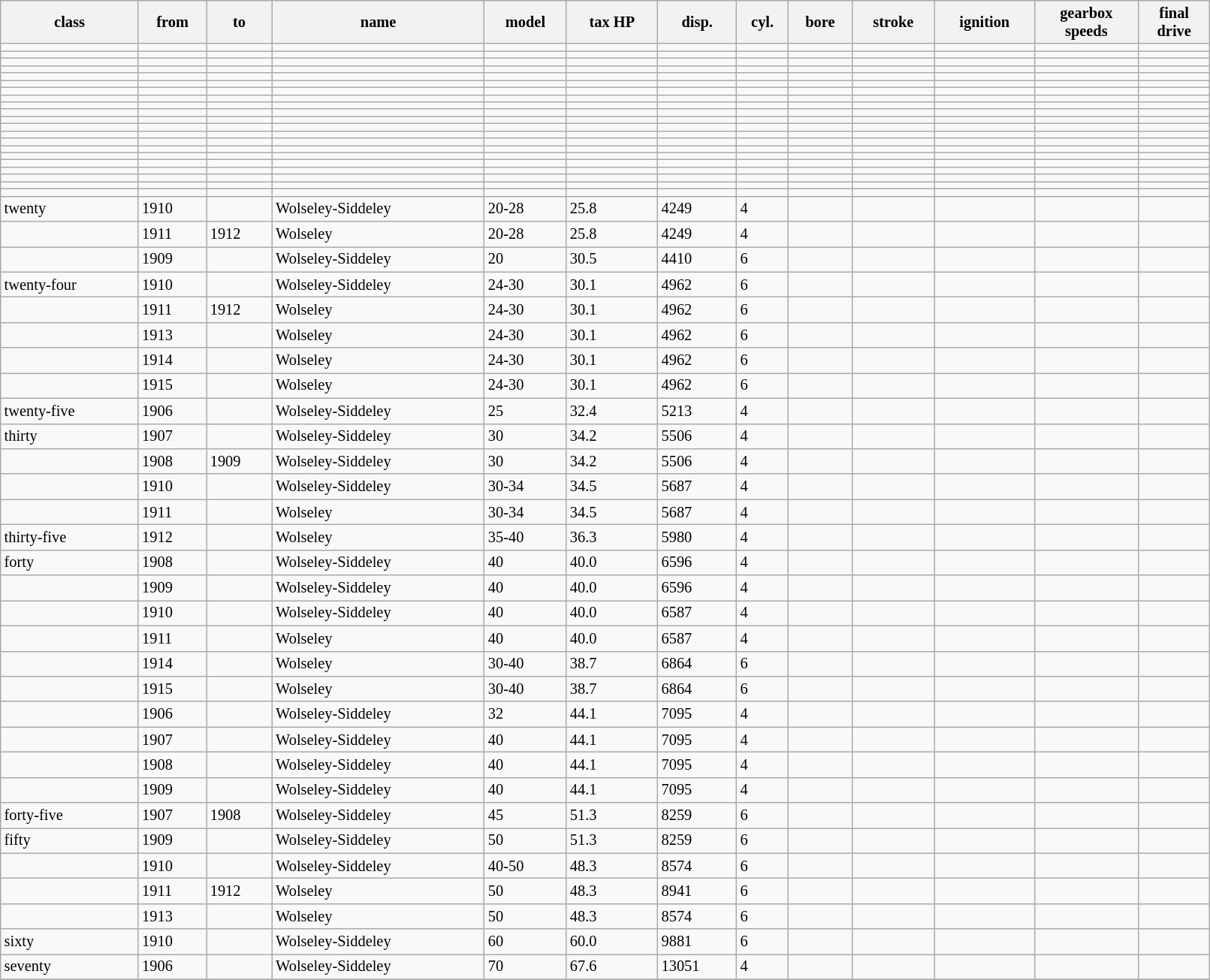<table class="wikitable" style="font-size:85%; width:85%">
<tr>
<th>class</th>
<th>from</th>
<th>to</th>
<th>name</th>
<th>model</th>
<th>tax HP</th>
<th>disp.</th>
<th>cyl.</th>
<th>bore</th>
<th>stroke</th>
<th>ignition</th>
<th>gearbox<br>speeds</th>
<th>final<br>drive</th>
</tr>
<tr>
<td></td>
<td></td>
<td></td>
<td></td>
<td></td>
<td></td>
<td></td>
<td></td>
<td></td>
<td></td>
<td></td>
<td></td>
<td></td>
</tr>
<tr>
<td></td>
<td></td>
<td></td>
<td></td>
<td></td>
<td></td>
<td></td>
<td></td>
<td></td>
<td></td>
<td></td>
<td></td>
<td></td>
</tr>
<tr>
<td></td>
<td></td>
<td></td>
<td></td>
<td></td>
<td></td>
<td></td>
<td></td>
<td></td>
<td></td>
<td></td>
<td></td>
<td></td>
</tr>
<tr>
<td></td>
<td></td>
<td></td>
<td></td>
<td></td>
<td></td>
<td></td>
<td></td>
<td></td>
<td></td>
<td></td>
<td></td>
<td></td>
</tr>
<tr>
<td></td>
<td></td>
<td></td>
<td></td>
<td></td>
<td></td>
<td></td>
<td></td>
<td></td>
<td></td>
<td></td>
<td></td>
<td></td>
</tr>
<tr>
<td></td>
<td></td>
<td></td>
<td></td>
<td></td>
<td></td>
<td></td>
<td></td>
<td></td>
<td></td>
<td></td>
<td></td>
<td></td>
</tr>
<tr>
<td></td>
<td></td>
<td></td>
<td></td>
<td></td>
<td></td>
<td></td>
<td></td>
<td></td>
<td></td>
<td></td>
<td></td>
<td></td>
</tr>
<tr>
<td></td>
<td></td>
<td></td>
<td></td>
<td></td>
<td></td>
<td></td>
<td></td>
<td></td>
<td></td>
<td></td>
<td></td>
<td></td>
</tr>
<tr>
<td></td>
<td></td>
<td></td>
<td></td>
<td></td>
<td></td>
<td></td>
<td></td>
<td></td>
<td></td>
<td></td>
<td></td>
<td></td>
</tr>
<tr>
<td></td>
<td></td>
<td></td>
<td></td>
<td></td>
<td></td>
<td></td>
<td></td>
<td></td>
<td></td>
<td></td>
<td></td>
<td></td>
</tr>
<tr>
<td></td>
<td></td>
<td></td>
<td></td>
<td></td>
<td></td>
<td></td>
<td></td>
<td></td>
<td></td>
<td></td>
<td></td>
<td></td>
</tr>
<tr>
<td></td>
<td></td>
<td></td>
<td></td>
<td></td>
<td></td>
<td></td>
<td></td>
<td></td>
<td></td>
<td></td>
<td></td>
<td></td>
</tr>
<tr>
<td></td>
<td></td>
<td></td>
<td></td>
<td></td>
<td></td>
<td></td>
<td></td>
<td></td>
<td></td>
<td></td>
<td></td>
<td></td>
</tr>
<tr>
<td></td>
<td></td>
<td></td>
<td></td>
<td></td>
<td></td>
<td></td>
<td></td>
<td></td>
<td></td>
<td></td>
<td></td>
<td></td>
</tr>
<tr>
<td></td>
<td></td>
<td></td>
<td></td>
<td></td>
<td></td>
<td></td>
<td></td>
<td></td>
<td></td>
<td></td>
<td></td>
<td></td>
</tr>
<tr>
<td></td>
<td></td>
<td></td>
<td></td>
<td></td>
<td></td>
<td></td>
<td></td>
<td></td>
<td></td>
<td></td>
<td></td>
<td></td>
</tr>
<tr>
<td></td>
<td></td>
<td></td>
<td></td>
<td></td>
<td></td>
<td></td>
<td></td>
<td></td>
<td></td>
<td></td>
<td></td>
<td></td>
</tr>
<tr>
<td></td>
<td></td>
<td></td>
<td></td>
<td></td>
<td></td>
<td></td>
<td></td>
<td></td>
<td></td>
<td></td>
<td></td>
<td></td>
</tr>
<tr>
<td></td>
<td></td>
<td></td>
<td></td>
<td></td>
<td></td>
<td></td>
<td></td>
<td></td>
<td></td>
<td></td>
<td></td>
<td></td>
</tr>
<tr>
<td></td>
<td></td>
<td></td>
<td></td>
<td></td>
<td></td>
<td></td>
<td></td>
<td></td>
<td></td>
<td></td>
<td></td>
<td></td>
</tr>
<tr>
<td></td>
<td></td>
<td></td>
<td></td>
<td></td>
<td></td>
<td></td>
<td></td>
<td></td>
<td></td>
<td></td>
<td></td>
<td></td>
</tr>
<tr>
<td>twenty</td>
<td>1910</td>
<td></td>
<td>Wolseley-Siddeley</td>
<td>20-28</td>
<td>25.8</td>
<td>4249</td>
<td>4</td>
<td></td>
<td></td>
<td></td>
<td></td>
<td></td>
</tr>
<tr>
<td></td>
<td>1911</td>
<td>1912</td>
<td>Wolseley</td>
<td>20-28</td>
<td>25.8</td>
<td>4249</td>
<td>4</td>
<td></td>
<td></td>
<td></td>
<td></td>
<td></td>
</tr>
<tr>
<td></td>
<td>1909</td>
<td></td>
<td>Wolseley-Siddeley</td>
<td>20</td>
<td>30.5</td>
<td>4410</td>
<td>6</td>
<td></td>
<td></td>
<td></td>
<td></td>
<td></td>
</tr>
<tr>
<td>twenty-four</td>
<td>1910</td>
<td></td>
<td>Wolseley-Siddeley</td>
<td>24-30</td>
<td>30.1</td>
<td>4962</td>
<td>6</td>
<td></td>
<td></td>
<td></td>
<td></td>
<td></td>
</tr>
<tr>
<td></td>
<td>1911</td>
<td>1912</td>
<td>Wolseley</td>
<td>24-30</td>
<td>30.1</td>
<td>4962</td>
<td>6</td>
<td></td>
<td></td>
<td></td>
<td></td>
<td></td>
</tr>
<tr>
<td></td>
<td>1913</td>
<td></td>
<td>Wolseley</td>
<td>24-30</td>
<td>30.1</td>
<td>4962</td>
<td>6</td>
<td></td>
<td></td>
<td></td>
<td></td>
<td></td>
</tr>
<tr>
<td></td>
<td>1914</td>
<td></td>
<td>Wolseley</td>
<td>24-30</td>
<td>30.1</td>
<td>4962</td>
<td>6</td>
<td></td>
<td></td>
<td></td>
<td></td>
<td></td>
</tr>
<tr>
<td></td>
<td>1915</td>
<td></td>
<td>Wolseley</td>
<td>24-30</td>
<td>30.1</td>
<td>4962</td>
<td>6</td>
<td></td>
<td></td>
<td></td>
<td></td>
<td></td>
</tr>
<tr>
<td>twenty-five</td>
<td>1906</td>
<td></td>
<td>Wolseley-Siddeley</td>
<td>25</td>
<td>32.4</td>
<td>5213</td>
<td>4</td>
<td></td>
<td></td>
<td></td>
<td></td>
<td></td>
</tr>
<tr>
<td>thirty</td>
<td>1907</td>
<td></td>
<td>Wolseley-Siddeley</td>
<td>30</td>
<td>34.2</td>
<td>5506</td>
<td>4</td>
<td></td>
<td></td>
<td></td>
<td></td>
<td></td>
</tr>
<tr>
<td></td>
<td>1908</td>
<td>1909</td>
<td>Wolseley-Siddeley</td>
<td>30</td>
<td>34.2</td>
<td>5506</td>
<td>4</td>
<td></td>
<td></td>
<td></td>
<td></td>
<td></td>
</tr>
<tr>
<td></td>
<td>1910</td>
<td></td>
<td>Wolseley-Siddeley</td>
<td>30-34</td>
<td>34.5</td>
<td>5687</td>
<td>4</td>
<td></td>
<td></td>
<td></td>
<td></td>
<td></td>
</tr>
<tr>
<td></td>
<td>1911</td>
<td></td>
<td>Wolseley</td>
<td>30-34</td>
<td>34.5</td>
<td>5687</td>
<td>4</td>
<td></td>
<td></td>
<td></td>
<td></td>
<td></td>
</tr>
<tr>
<td>thirty-five</td>
<td>1912</td>
<td></td>
<td>Wolseley</td>
<td>35-40</td>
<td>36.3</td>
<td>5980</td>
<td>4</td>
<td></td>
<td></td>
<td></td>
<td></td>
<td></td>
</tr>
<tr>
<td>forty</td>
<td>1908</td>
<td></td>
<td>Wolseley-Siddeley</td>
<td>40</td>
<td>40.0</td>
<td>6596</td>
<td>4</td>
<td></td>
<td></td>
<td></td>
<td></td>
<td></td>
</tr>
<tr>
<td></td>
<td>1909</td>
<td></td>
<td>Wolseley-Siddeley</td>
<td>40</td>
<td>40.0</td>
<td>6596</td>
<td>4</td>
<td></td>
<td></td>
<td></td>
<td></td>
<td></td>
</tr>
<tr>
<td></td>
<td>1910</td>
<td></td>
<td>Wolseley-Siddeley</td>
<td>40</td>
<td>40.0</td>
<td>6587</td>
<td>4</td>
<td></td>
<td></td>
<td></td>
<td></td>
<td></td>
</tr>
<tr>
<td></td>
<td>1911</td>
<td></td>
<td>Wolseley</td>
<td>40</td>
<td>40.0</td>
<td>6587</td>
<td>4</td>
<td></td>
<td></td>
<td></td>
<td></td>
<td></td>
</tr>
<tr>
<td></td>
<td>1914</td>
<td></td>
<td>Wolseley</td>
<td>30-40</td>
<td>38.7</td>
<td>6864</td>
<td>6</td>
<td></td>
<td></td>
<td></td>
<td></td>
<td></td>
</tr>
<tr>
<td></td>
<td>1915</td>
<td></td>
<td>Wolseley</td>
<td>30-40</td>
<td>38.7</td>
<td>6864</td>
<td>6</td>
<td></td>
<td></td>
<td></td>
<td></td>
<td></td>
</tr>
<tr>
<td></td>
<td>1906</td>
<td></td>
<td>Wolseley-Siddeley</td>
<td>32</td>
<td>44.1</td>
<td>7095</td>
<td>4</td>
<td></td>
<td></td>
<td></td>
<td></td>
<td></td>
</tr>
<tr>
<td></td>
<td>1907</td>
<td></td>
<td>Wolseley-Siddeley</td>
<td>40</td>
<td>44.1</td>
<td>7095</td>
<td>4</td>
<td></td>
<td></td>
<td></td>
<td></td>
<td></td>
</tr>
<tr>
<td></td>
<td>1908</td>
<td></td>
<td>Wolseley-Siddeley</td>
<td>40</td>
<td>44.1</td>
<td>7095</td>
<td>4</td>
<td></td>
<td></td>
<td></td>
<td></td>
<td></td>
</tr>
<tr>
<td></td>
<td>1909</td>
<td></td>
<td>Wolseley-Siddeley</td>
<td>40</td>
<td>44.1</td>
<td>7095</td>
<td>4</td>
<td></td>
<td></td>
<td></td>
<td></td>
<td></td>
</tr>
<tr>
<td>forty-five</td>
<td>1907</td>
<td>1908</td>
<td>Wolseley-Siddeley</td>
<td>45</td>
<td>51.3</td>
<td>8259</td>
<td>6</td>
<td></td>
<td></td>
<td></td>
<td></td>
<td></td>
</tr>
<tr>
<td>fifty</td>
<td>1909</td>
<td></td>
<td>Wolseley-Siddeley</td>
<td>50</td>
<td>51.3</td>
<td>8259</td>
<td>6</td>
<td></td>
<td></td>
<td></td>
<td></td>
<td></td>
</tr>
<tr>
<td></td>
<td>1910</td>
<td></td>
<td>Wolseley-Siddeley</td>
<td>40-50</td>
<td>48.3</td>
<td>8574</td>
<td>6</td>
<td></td>
<td></td>
<td></td>
<td></td>
<td></td>
</tr>
<tr>
<td></td>
<td>1911</td>
<td>1912</td>
<td>Wolseley</td>
<td>50</td>
<td>48.3</td>
<td>8941</td>
<td>6</td>
<td></td>
<td></td>
<td></td>
<td></td>
<td></td>
</tr>
<tr>
<td></td>
<td>1913</td>
<td></td>
<td>Wolseley</td>
<td>50</td>
<td>48.3</td>
<td>8574</td>
<td>6</td>
<td></td>
<td></td>
<td></td>
<td></td>
<td></td>
</tr>
<tr>
<td>sixty</td>
<td>1910</td>
<td></td>
<td>Wolseley-Siddeley</td>
<td>60</td>
<td>60.0</td>
<td>9881</td>
<td>6</td>
<td></td>
<td></td>
<td></td>
<td></td>
<td></td>
</tr>
<tr>
<td>seventy</td>
<td>1906</td>
<td></td>
<td>Wolseley-Siddeley</td>
<td>70</td>
<td>67.6</td>
<td>13051</td>
<td>4</td>
<td></td>
<td></td>
<td></td>
<td></td>
<td></td>
</tr>
<tr>
</tr>
</table>
